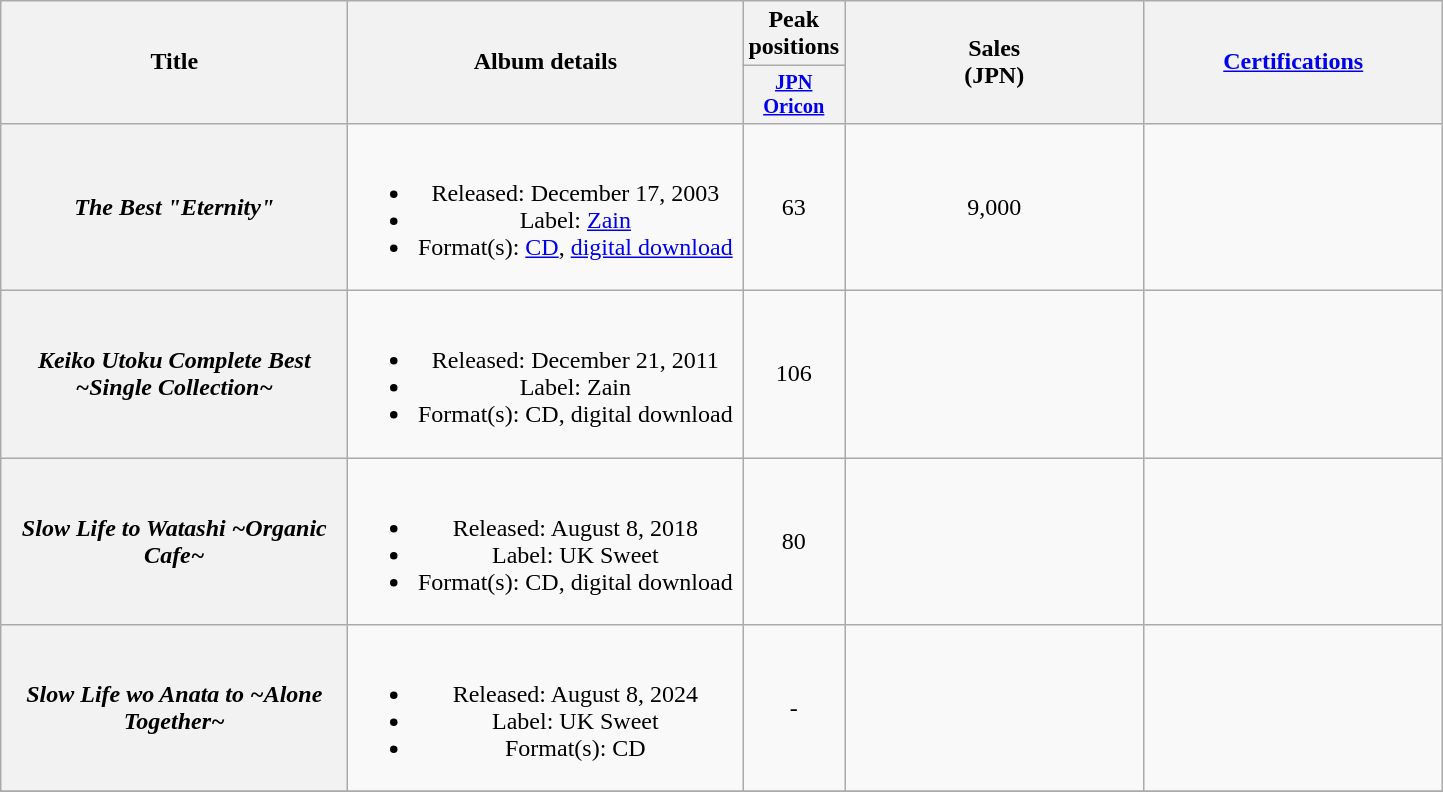<table class="wikitable plainrowheaders" style="text-align:center;">
<tr>
<th style="width:14em;" rowspan="2">Title</th>
<th style="width:16em;" rowspan="2">Album details</th>
<th colspan="1">Peak positions</th>
<th style="width:12em;" rowspan="2">Sales<br>(JPN)</th>
<th style="width:12em;" rowspan="2"><a href='#'>Certifications</a></th>
</tr>
<tr>
<th style="width:3em;font-size:85%"><a href='#'>JPN<br>Oricon</a><br></th>
</tr>
<tr>
<th scope="row"><em>The Best "Eternity"</em></th>
<td><br><ul><li>Released: December 17, 2003</li><li>Label: <a href='#'>Zain</a></li><li>Format(s): <a href='#'>CD</a>, <a href='#'>digital download</a></li></ul></td>
<td>63</td>
<td>9,000</td>
<td align="left"></td>
</tr>
<tr>
<th scope="row"><em>Keiko Utoku Complete Best ~Single Collection~</em></th>
<td><br><ul><li>Released: December 21, 2011</li><li>Label: Zain</li><li>Format(s): CD, digital download</li></ul></td>
<td>106</td>
<td></td>
<td align="left"></td>
</tr>
<tr>
<th scope="row"><em>Slow Life to Watashi ~Organic Cafe~<br></em></th>
<td><br><ul><li>Released: August 8, 2018</li><li>Label: UK Sweet</li><li>Format(s): CD, digital download</li></ul></td>
<td>80</td>
<td></td>
<td align="left"></td>
</tr>
<tr>
<th scope="row"><em>Slow Life wo Anata to ~Alone Together~<br></em></th>
<td><br><ul><li>Released: August 8, 2024</li><li>Label: UK Sweet</li><li>Format(s): CD</li></ul></td>
<td>-</td>
<td></td>
<td align="left"></td>
</tr>
<tr>
</tr>
</table>
